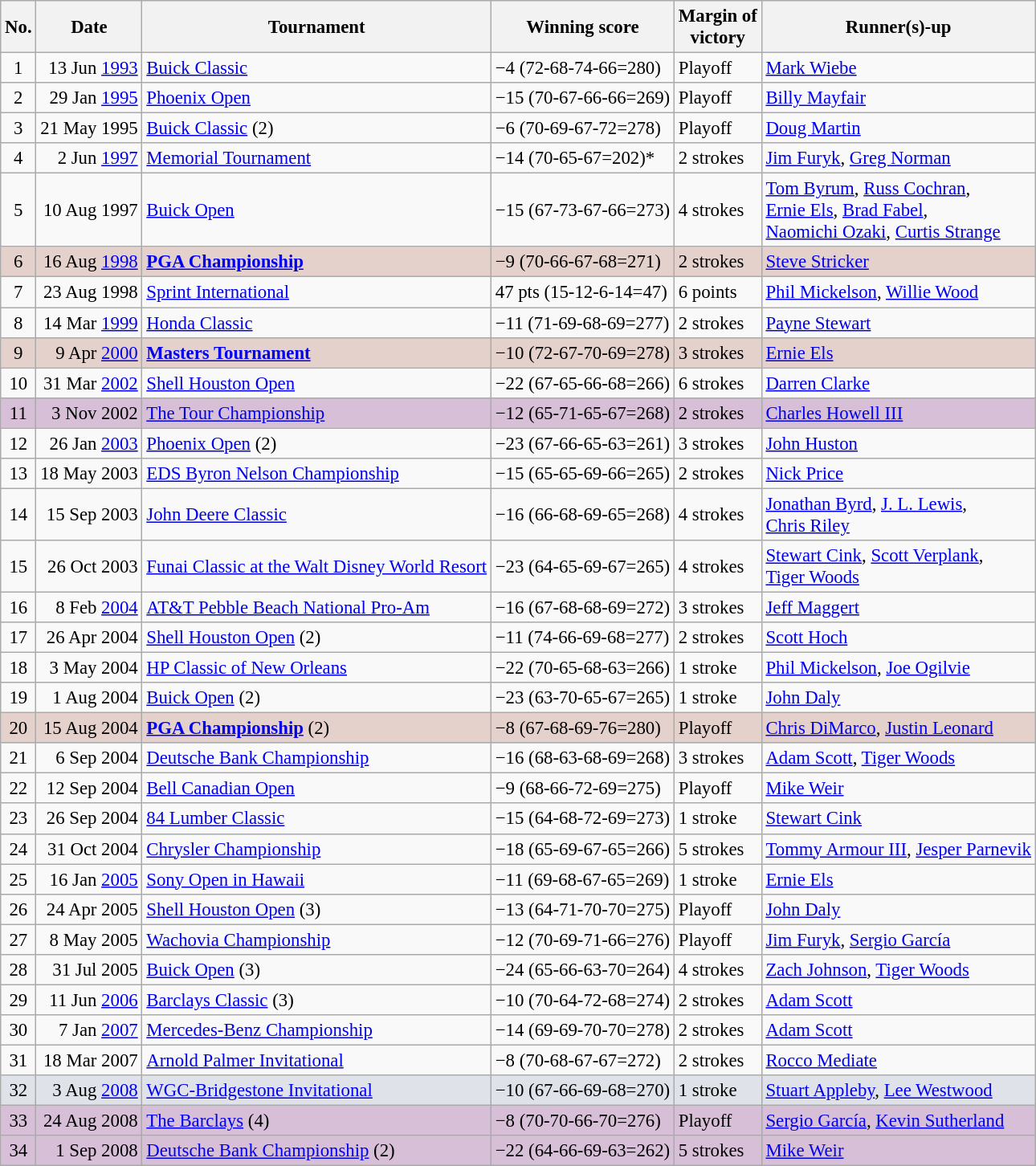<table class="wikitable" style="font-size:95%;">
<tr>
<th>No.</th>
<th>Date</th>
<th>Tournament</th>
<th>Winning score</th>
<th>Margin of<br>victory</th>
<th>Runner(s)-up</th>
</tr>
<tr>
<td align=center>1</td>
<td align=right>13 Jun <a href='#'>1993</a></td>
<td><a href='#'>Buick Classic</a></td>
<td>−4 (72-68-74-66=280)</td>
<td>Playoff</td>
<td> <a href='#'>Mark Wiebe</a></td>
</tr>
<tr>
<td align=center>2</td>
<td align=right>29 Jan <a href='#'>1995</a></td>
<td><a href='#'>Phoenix Open</a></td>
<td>−15 (70-67-66-66=269)</td>
<td>Playoff</td>
<td> <a href='#'>Billy Mayfair</a></td>
</tr>
<tr>
<td align=center>3</td>
<td align=right>21 May 1995</td>
<td><a href='#'>Buick Classic</a> (2)</td>
<td>−6 (70-69-67-72=278)</td>
<td>Playoff</td>
<td> <a href='#'>Doug Martin</a></td>
</tr>
<tr>
<td align=center>4</td>
<td align=right>2 Jun <a href='#'>1997</a></td>
<td><a href='#'>Memorial Tournament</a></td>
<td>−14 (70-65-67=202)*</td>
<td>2 strokes</td>
<td> <a href='#'>Jim Furyk</a>,  <a href='#'>Greg Norman</a></td>
</tr>
<tr>
<td align=center>5</td>
<td align=right>10 Aug 1997</td>
<td><a href='#'>Buick Open</a></td>
<td>−15 (67-73-67-66=273)</td>
<td>4 strokes</td>
<td> <a href='#'>Tom Byrum</a>,  <a href='#'>Russ Cochran</a>,<br> <a href='#'>Ernie Els</a>,  <a href='#'>Brad Fabel</a>,<br> <a href='#'>Naomichi Ozaki</a>,  <a href='#'>Curtis Strange</a></td>
</tr>
<tr style="background:#e5d1cb;">
<td align=center>6</td>
<td align=right>16 Aug <a href='#'>1998</a></td>
<td><strong><a href='#'>PGA Championship</a></strong></td>
<td>−9 (70-66-67-68=271)</td>
<td>2 strokes</td>
<td> <a href='#'>Steve Stricker</a></td>
</tr>
<tr>
<td align=center>7</td>
<td align=right>23 Aug 1998</td>
<td><a href='#'>Sprint International</a></td>
<td>47 pts (15-12-6-14=47)</td>
<td>6 points</td>
<td> <a href='#'>Phil Mickelson</a>,  <a href='#'>Willie Wood</a></td>
</tr>
<tr>
<td align=center>8</td>
<td align=right>14 Mar <a href='#'>1999</a></td>
<td><a href='#'>Honda Classic</a></td>
<td>−11 (71-69-68-69=277)</td>
<td>2 strokes</td>
<td> <a href='#'>Payne Stewart</a></td>
</tr>
<tr style="background:#e5d1cb;">
<td align=center>9</td>
<td align=right>9 Apr <a href='#'>2000</a></td>
<td><strong><a href='#'>Masters Tournament</a></strong></td>
<td>−10 (72-67-70-69=278)</td>
<td>3 strokes</td>
<td> <a href='#'>Ernie Els</a></td>
</tr>
<tr>
<td align=center>10</td>
<td align=right>31 Mar <a href='#'>2002</a></td>
<td><a href='#'>Shell Houston Open</a></td>
<td>−22 (67-65-66-68=266)</td>
<td>6 strokes</td>
<td> <a href='#'>Darren Clarke</a></td>
</tr>
<tr style="background:thistle;">
<td align=center>11</td>
<td align=right>3 Nov 2002</td>
<td><a href='#'>The Tour Championship</a></td>
<td>−12 (65-71-65-67=268)</td>
<td>2 strokes</td>
<td> <a href='#'>Charles Howell III</a></td>
</tr>
<tr>
<td align=center>12</td>
<td align=right>26 Jan <a href='#'>2003</a></td>
<td><a href='#'>Phoenix Open</a> (2)</td>
<td>−23 (67-66-65-63=261)</td>
<td>3 strokes</td>
<td> <a href='#'>John Huston</a></td>
</tr>
<tr>
<td align=center>13</td>
<td align=right>18 May 2003</td>
<td><a href='#'>EDS Byron Nelson Championship</a></td>
<td>−15 (65-65-69-66=265)</td>
<td>2 strokes</td>
<td> <a href='#'>Nick Price</a></td>
</tr>
<tr>
<td align=center>14</td>
<td align=right>15 Sep 2003</td>
<td><a href='#'>John Deere Classic</a></td>
<td>−16 (66-68-69-65=268)</td>
<td>4 strokes</td>
<td> <a href='#'>Jonathan Byrd</a>,  <a href='#'>J. L. Lewis</a>,<br> <a href='#'>Chris Riley</a></td>
</tr>
<tr>
<td align=center>15</td>
<td align=right>26 Oct 2003</td>
<td><a href='#'>Funai Classic at the Walt Disney World Resort</a></td>
<td>−23 (64-65-69-67=265)</td>
<td>4 strokes</td>
<td> <a href='#'>Stewart Cink</a>,  <a href='#'>Scott Verplank</a>,<br> <a href='#'>Tiger Woods</a></td>
</tr>
<tr>
<td align=center>16</td>
<td align=right>8 Feb <a href='#'>2004</a></td>
<td><a href='#'>AT&T Pebble Beach National Pro-Am</a></td>
<td>−16 (67-68-68-69=272)</td>
<td>3 strokes</td>
<td> <a href='#'>Jeff Maggert</a></td>
</tr>
<tr>
<td align=center>17</td>
<td align=right>26 Apr 2004</td>
<td><a href='#'>Shell Houston Open</a> (2)</td>
<td>−11 (74-66-69-68=277)</td>
<td>2 strokes</td>
<td> <a href='#'>Scott Hoch</a></td>
</tr>
<tr>
<td align=center>18</td>
<td align=right>3 May 2004</td>
<td><a href='#'>HP Classic of New Orleans</a></td>
<td>−22 (70-65-68-63=266)</td>
<td>1 stroke</td>
<td> <a href='#'>Phil Mickelson</a>,  <a href='#'>Joe Ogilvie</a></td>
</tr>
<tr>
<td align=center>19</td>
<td align=right>1 Aug 2004</td>
<td><a href='#'>Buick Open</a> (2)</td>
<td>−23 (63-70-65-67=265)</td>
<td>1 stroke</td>
<td> <a href='#'>John Daly</a></td>
</tr>
<tr style="background:#e5d1cb;">
<td align=center>20</td>
<td align=right>15 Aug 2004</td>
<td><strong><a href='#'>PGA Championship</a></strong> (2)</td>
<td>−8 (67-68-69-76=280)</td>
<td>Playoff</td>
<td> <a href='#'>Chris DiMarco</a>,  <a href='#'>Justin Leonard</a></td>
</tr>
<tr>
<td align=center>21</td>
<td align=right>6 Sep 2004</td>
<td><a href='#'>Deutsche Bank Championship</a></td>
<td>−16 (68-63-68-69=268)</td>
<td>3 strokes</td>
<td> <a href='#'>Adam Scott</a>,  <a href='#'>Tiger Woods</a></td>
</tr>
<tr>
<td align=center>22</td>
<td align=right>12 Sep 2004</td>
<td><a href='#'>Bell Canadian Open</a></td>
<td>−9 (68-66-72-69=275)</td>
<td>Playoff</td>
<td> <a href='#'>Mike Weir</a></td>
</tr>
<tr>
<td align=center>23</td>
<td align=right>26 Sep 2004</td>
<td><a href='#'>84 Lumber Classic</a></td>
<td>−15 (64-68-72-69=273)</td>
<td>1 stroke</td>
<td> <a href='#'>Stewart Cink</a></td>
</tr>
<tr>
<td align=center>24</td>
<td align=right>31 Oct 2004</td>
<td><a href='#'>Chrysler Championship</a></td>
<td>−18 (65-69-67-65=266)</td>
<td>5 strokes</td>
<td> <a href='#'>Tommy Armour III</a>,  <a href='#'>Jesper Parnevik</a></td>
</tr>
<tr>
<td align=center>25</td>
<td align=right>16 Jan <a href='#'>2005</a></td>
<td><a href='#'>Sony Open in Hawaii</a></td>
<td>−11 (69-68-67-65=269)</td>
<td>1 stroke</td>
<td> <a href='#'>Ernie Els</a></td>
</tr>
<tr>
<td align=center>26</td>
<td align=right>24 Apr 2005</td>
<td><a href='#'>Shell Houston Open</a> (3)</td>
<td>−13 (64-71-70-70=275)</td>
<td>Playoff</td>
<td> <a href='#'>John Daly</a></td>
</tr>
<tr>
<td align=center>27</td>
<td align=right>8 May 2005</td>
<td><a href='#'>Wachovia Championship</a></td>
<td>−12 (70-69-71-66=276)</td>
<td>Playoff</td>
<td> <a href='#'>Jim Furyk</a>,  <a href='#'>Sergio García</a></td>
</tr>
<tr>
<td align=center>28</td>
<td align=right>31 Jul 2005</td>
<td><a href='#'>Buick Open</a> (3)</td>
<td>−24 (65-66-63-70=264)</td>
<td>4 strokes</td>
<td> <a href='#'>Zach Johnson</a>,  <a href='#'>Tiger Woods</a></td>
</tr>
<tr>
<td align=center>29</td>
<td align=right>11 Jun <a href='#'>2006</a></td>
<td><a href='#'>Barclays Classic</a> (3)</td>
<td>−10 (70-64-72-68=274)</td>
<td>2 strokes</td>
<td> <a href='#'>Adam Scott</a></td>
</tr>
<tr>
<td align=center>30</td>
<td align=right>7 Jan <a href='#'>2007</a></td>
<td><a href='#'>Mercedes-Benz Championship</a></td>
<td>−14 (69-69-70-70=278)</td>
<td>2 strokes</td>
<td> <a href='#'>Adam Scott</a></td>
</tr>
<tr>
<td align=center>31</td>
<td align=right>18 Mar 2007</td>
<td><a href='#'>Arnold Palmer Invitational</a></td>
<td>−8 (70-68-67-67=272)</td>
<td>2 strokes</td>
<td> <a href='#'>Rocco Mediate</a></td>
</tr>
<tr style="background:#dfe2e9;">
<td align=center>32</td>
<td align=right>3 Aug <a href='#'>2008</a></td>
<td><a href='#'>WGC-Bridgestone Invitational</a></td>
<td>−10 (67-66-69-68=270)</td>
<td>1 stroke</td>
<td> <a href='#'>Stuart Appleby</a>,  <a href='#'>Lee Westwood</a></td>
</tr>
<tr style="background:thistle;">
<td align=center>33</td>
<td align=right>24 Aug 2008</td>
<td><a href='#'>The Barclays</a> (4)</td>
<td>−8 (70-70-66-70=276)</td>
<td>Playoff</td>
<td> <a href='#'>Sergio García</a>,  <a href='#'>Kevin Sutherland</a></td>
</tr>
<tr style="background:thistle;">
<td align=center>34</td>
<td align=right>1 Sep 2008</td>
<td><a href='#'>Deutsche Bank Championship</a> (2)</td>
<td>−22 (64-66-69-63=262)</td>
<td>5 strokes</td>
<td> <a href='#'>Mike Weir</a></td>
</tr>
</table>
